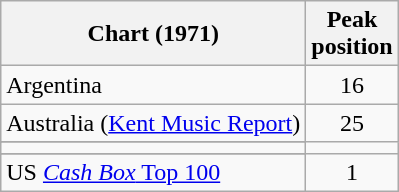<table class="wikitable sortable">
<tr>
<th>Chart (1971)</th>
<th>Peak<br>position</th>
</tr>
<tr>
<td>Argentina</td>
<td align="center">16</td>
</tr>
<tr>
<td>Australia (<a href='#'>Kent Music Report</a>)</td>
<td style="text-align:center;">25</td>
</tr>
<tr>
</tr>
<tr>
</tr>
<tr>
<td></td>
</tr>
<tr>
</tr>
<tr>
</tr>
<tr>
</tr>
<tr>
</tr>
<tr>
</tr>
<tr>
<td>US <a href='#'><em>Cash Box</em> Top 100</a></td>
<td align="center">1</td>
</tr>
</table>
